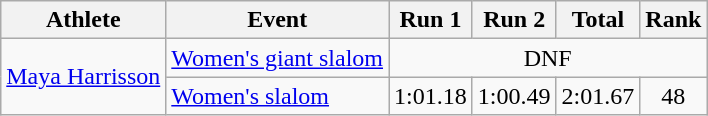<table class="wikitable">
<tr>
<th>Athlete</th>
<th>Event</th>
<th>Run 1</th>
<th>Run 2</th>
<th>Total</th>
<th>Rank</th>
</tr>
<tr>
<td rowspan=2><a href='#'>Maya Harrisson</a></td>
<td><a href='#'>Women's giant slalom</a></td>
<td align="center" colspan=4>DNF</td>
</tr>
<tr>
<td><a href='#'>Women's slalom</a></td>
<td align="center">1:01.18</td>
<td align="center">1:00.49</td>
<td align="center">2:01.67</td>
<td align="center">48</td>
</tr>
</table>
